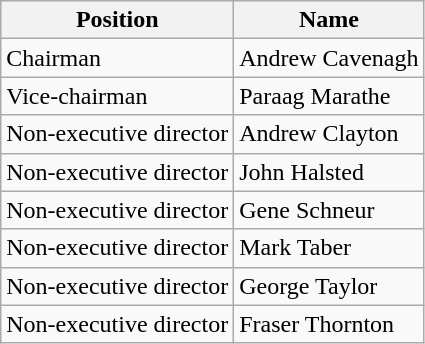<table class="wikitable">
<tr>
<th>Position</th>
<th>Name</th>
</tr>
<tr>
<td>Chairman</td>
<td>Andrew Cavenagh</td>
</tr>
<tr>
<td>Vice-chairman</td>
<td>Paraag Marathe</td>
</tr>
<tr>
<td>Non-executive director</td>
<td>Andrew Clayton</td>
</tr>
<tr>
<td>Non-executive director</td>
<td>John Halsted</td>
</tr>
<tr>
<td>Non-executive director</td>
<td>Gene Schneur</td>
</tr>
<tr>
<td>Non-executive director</td>
<td>Mark Taber</td>
</tr>
<tr>
<td>Non-executive director</td>
<td>George Taylor</td>
</tr>
<tr>
<td>Non-executive director</td>
<td>Fraser Thornton</td>
</tr>
</table>
